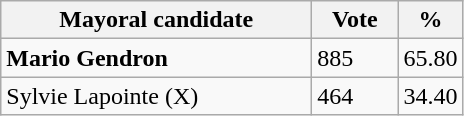<table class="wikitable">
<tr>
<th bgcolor="#DDDDFF" width="200px">Mayoral candidate</th>
<th bgcolor="#DDDDFF" width="50px">Vote</th>
<th bgcolor="#DDDDFF" width="30px">%</th>
</tr>
<tr>
<td><strong>Mario Gendron</strong></td>
<td>885</td>
<td>65.80</td>
</tr>
<tr>
<td>Sylvie Lapointe (X)</td>
<td>464</td>
<td>34.40</td>
</tr>
</table>
